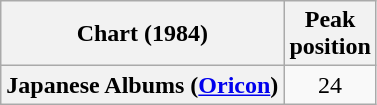<table class="wikitable plainrowheaders" style="text-align:center">
<tr>
<th scope="col">Chart (1984)</th>
<th scope="col">Peak<br> position</th>
</tr>
<tr>
<th scope="row">Japanese Albums (<a href='#'>Oricon</a>)</th>
<td>24</td>
</tr>
</table>
